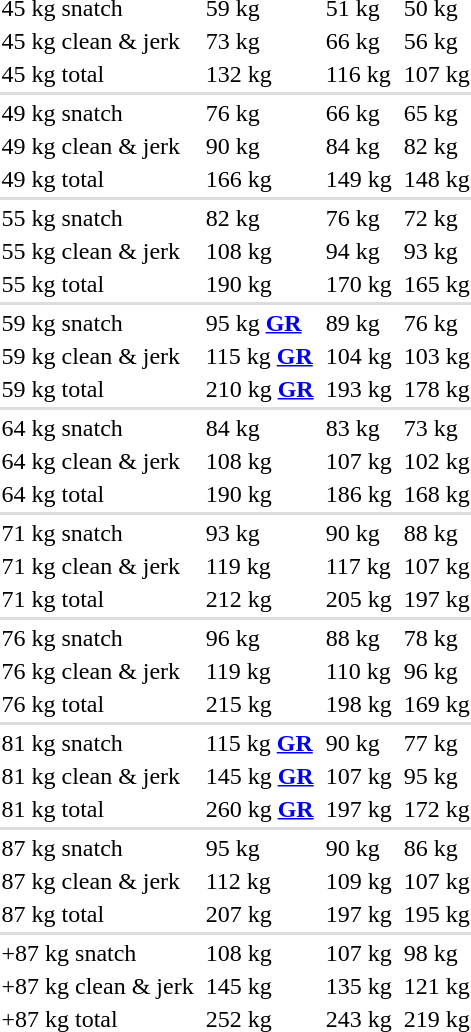<table>
<tr>
<td>45 kg snatch</td>
<td></td>
<td>59 kg</td>
<td></td>
<td>51 kg</td>
<td></td>
<td>50 kg</td>
</tr>
<tr>
<td>45 kg clean & jerk</td>
<td></td>
<td>73 kg</td>
<td></td>
<td>66 kg</td>
<td></td>
<td>56 kg</td>
</tr>
<tr>
<td>45 kg total</td>
<td></td>
<td>132 kg</td>
<td></td>
<td>116 kg</td>
<td></td>
<td>107 kg</td>
</tr>
<tr bgcolor=#ddd>
<td colspan=8></td>
</tr>
<tr>
<td>49 kg snatch</td>
<td></td>
<td>76 kg</td>
<td></td>
<td>66 kg</td>
<td></td>
<td>65 kg</td>
</tr>
<tr>
<td>49 kg clean & jerk</td>
<td></td>
<td>90 kg</td>
<td></td>
<td>84 kg</td>
<td></td>
<td>82 kg</td>
</tr>
<tr>
<td>49 kg total</td>
<td></td>
<td>166 kg</td>
<td></td>
<td>149 kg</td>
<td></td>
<td>148 kg</td>
</tr>
<tr bgcolor=#ddd>
<td colspan=8></td>
</tr>
<tr>
<td>55 kg snatch</td>
<td></td>
<td>82 kg</td>
<td></td>
<td>76 kg</td>
<td></td>
<td>72 kg</td>
</tr>
<tr>
<td>55 kg clean & jerk</td>
<td></td>
<td>108 kg</td>
<td></td>
<td>94 kg</td>
<td></td>
<td>93 kg</td>
</tr>
<tr>
<td>55 kg total</td>
<td></td>
<td>190 kg</td>
<td></td>
<td>170 kg</td>
<td></td>
<td>165 kg</td>
</tr>
<tr bgcolor=#ddd>
<td colspan=8></td>
</tr>
<tr>
<td>59 kg snatch</td>
<td></td>
<td>95 kg <strong><a href='#'>GR</a></strong></td>
<td></td>
<td>89 kg</td>
<td></td>
<td>76 kg</td>
</tr>
<tr>
<td>59 kg clean & jerk</td>
<td></td>
<td>115 kg <strong><a href='#'>GR</a></strong></td>
<td></td>
<td>104 kg</td>
<td></td>
<td>103 kg</td>
</tr>
<tr>
<td>59 kg total</td>
<td></td>
<td>210 kg <strong><a href='#'>GR</a></strong></td>
<td></td>
<td>193 kg</td>
<td></td>
<td>178 kg</td>
</tr>
<tr bgcolor=#ddd>
<td colspan=8></td>
</tr>
<tr>
<td>64 kg snatch</td>
<td></td>
<td>84 kg</td>
<td></td>
<td>83 kg</td>
<td></td>
<td>73 kg</td>
</tr>
<tr>
<td>64 kg clean & jerk</td>
<td></td>
<td>108 kg</td>
<td></td>
<td>107 kg</td>
<td></td>
<td>102 kg</td>
</tr>
<tr>
<td>64 kg total</td>
<td></td>
<td>190 kg</td>
<td></td>
<td>186 kg</td>
<td></td>
<td>168 kg</td>
</tr>
<tr bgcolor=#ddd>
<td colspan=8></td>
</tr>
<tr>
<td>71 kg snatch</td>
<td></td>
<td>93 kg</td>
<td></td>
<td>90 kg</td>
<td></td>
<td>88 kg</td>
</tr>
<tr>
<td>71 kg clean & jerk</td>
<td></td>
<td>119 kg</td>
<td></td>
<td>117 kg</td>
<td></td>
<td>107 kg</td>
</tr>
<tr>
<td>71 kg total</td>
<td></td>
<td>212 kg</td>
<td></td>
<td>205 kg</td>
<td></td>
<td>197 kg</td>
</tr>
<tr bgcolor=#ddd>
<td colspan=8></td>
</tr>
<tr>
<td>76 kg snatch</td>
<td></td>
<td>96 kg</td>
<td></td>
<td>88 kg</td>
<td></td>
<td>78 kg</td>
</tr>
<tr>
<td>76 kg clean & jerk</td>
<td></td>
<td>119 kg</td>
<td></td>
<td>110 kg</td>
<td></td>
<td>96 kg</td>
</tr>
<tr>
<td>76 kg total</td>
<td></td>
<td>215 kg</td>
<td></td>
<td>198 kg</td>
<td></td>
<td>169 kg</td>
</tr>
<tr bgcolor=#ddd>
<td colspan=8></td>
</tr>
<tr>
<td>81 kg snatch</td>
<td></td>
<td>115 kg <strong><a href='#'>GR</a></strong></td>
<td></td>
<td>90 kg</td>
<td></td>
<td>77 kg</td>
</tr>
<tr>
<td>81 kg clean & jerk</td>
<td></td>
<td>145 kg <strong><a href='#'>GR</a></strong></td>
<td></td>
<td>107 kg</td>
<td></td>
<td>95 kg</td>
</tr>
<tr>
<td>81 kg total</td>
<td></td>
<td>260 kg <strong><a href='#'>GR</a></strong></td>
<td></td>
<td>197 kg</td>
<td></td>
<td>172 kg</td>
</tr>
<tr bgcolor=#ddd>
<td colspan=8></td>
</tr>
<tr>
<td>87 kg snatch</td>
<td></td>
<td>95 kg</td>
<td></td>
<td>90 kg</td>
<td></td>
<td>86 kg</td>
</tr>
<tr>
<td>87 kg clean & jerk</td>
<td></td>
<td>112 kg</td>
<td></td>
<td>109 kg</td>
<td></td>
<td>107 kg</td>
</tr>
<tr>
<td>87 kg total</td>
<td></td>
<td>207 kg</td>
<td></td>
<td>197 kg</td>
<td></td>
<td>195 kg</td>
</tr>
<tr bgcolor=#ddd>
<td colspan=8></td>
</tr>
<tr>
<td>+87 kg snatch</td>
<td></td>
<td>108 kg</td>
<td></td>
<td>107 kg</td>
<td></td>
<td>98 kg</td>
</tr>
<tr>
<td>+87 kg clean & jerk</td>
<td></td>
<td>145 kg</td>
<td></td>
<td>135 kg</td>
<td></td>
<td>121 kg</td>
</tr>
<tr>
<td>+87 kg total</td>
<td></td>
<td>252 kg</td>
<td></td>
<td>243 kg</td>
<td></td>
<td>219 kg</td>
</tr>
<tr>
</tr>
</table>
